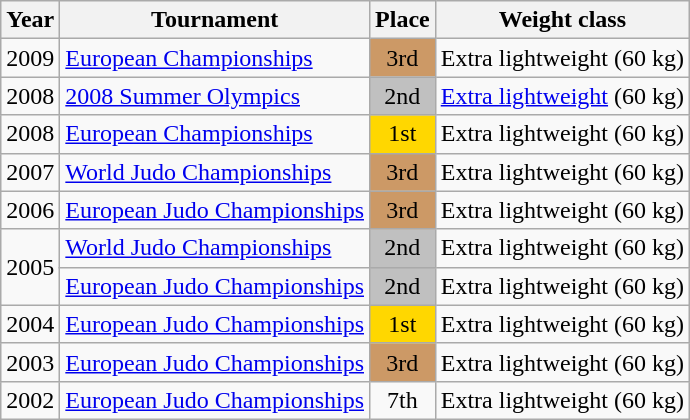<table class=wikitable>
<tr>
<th>Year</th>
<th>Tournament</th>
<th>Place</th>
<th>Weight class</th>
</tr>
<tr>
<td>2009</td>
<td><a href='#'>European Championships</a></td>
<td bgcolor="cc9966" align="center">3rd</td>
<td>Extra lightweight (60 kg)</td>
</tr>
<tr>
<td>2008</td>
<td><a href='#'>2008 Summer Olympics</a></td>
<td bgcolor="silver" align="center">2nd</td>
<td><a href='#'>Extra lightweight</a> (60 kg)</td>
</tr>
<tr>
<td>2008</td>
<td><a href='#'>European Championships</a></td>
<td bgcolor="gold" align="center">1st</td>
<td>Extra lightweight (60 kg)</td>
</tr>
<tr>
<td>2007</td>
<td><a href='#'>World Judo Championships</a></td>
<td bgcolor="cc9966" align="center">3rd</td>
<td>Extra lightweight (60 kg)</td>
</tr>
<tr>
<td>2006</td>
<td><a href='#'>European Judo Championships</a></td>
<td bgcolor="cc9966" align="center">3rd</td>
<td>Extra lightweight (60 kg)</td>
</tr>
<tr>
<td rowspan=2>2005</td>
<td><a href='#'>World Judo Championships</a></td>
<td bgcolor="silver" align="center">2nd</td>
<td>Extra lightweight (60 kg)</td>
</tr>
<tr>
<td><a href='#'>European Judo Championships</a></td>
<td bgcolor="silver" align="center">2nd</td>
<td>Extra lightweight (60 kg)</td>
</tr>
<tr>
<td>2004</td>
<td><a href='#'>European Judo Championships</a></td>
<td bgcolor="gold" align="center">1st</td>
<td>Extra lightweight (60 kg)</td>
</tr>
<tr>
<td>2003</td>
<td><a href='#'>European Judo Championships</a></td>
<td bgcolor="cc9966" align="center">3rd</td>
<td>Extra lightweight (60 kg)</td>
</tr>
<tr>
<td>2002</td>
<td><a href='#'>European Judo Championships</a></td>
<td align="center">7th</td>
<td>Extra lightweight (60 kg)</td>
</tr>
</table>
